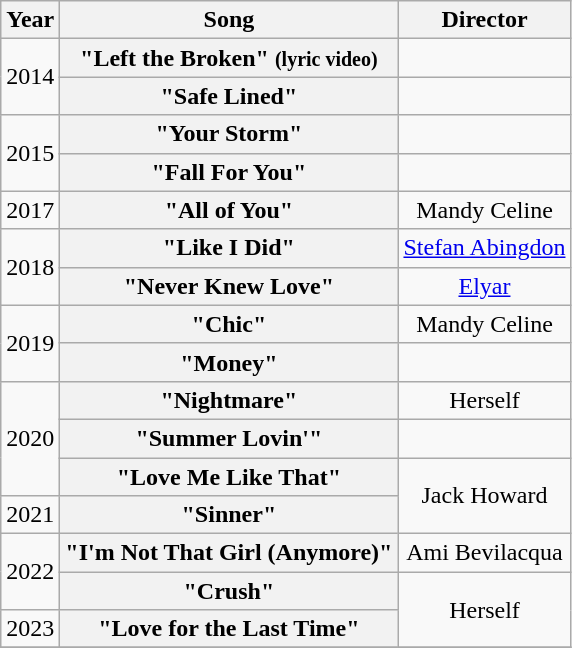<table class="wikitable plainrowheaders" style=text-align:center;>
<tr>
<th>Year</th>
<th>Song</th>
<th>Director</th>
</tr>
<tr>
<td rowspan="2">2014</td>
<th scope="row">"Left the Broken" <small>(lyric video)</small></th>
<td></td>
</tr>
<tr>
<th scope="row">"Safe Lined"</th>
<td></td>
</tr>
<tr>
<td rowspan="2">2015</td>
<th scope="row">"Your Storm"</th>
<td></td>
</tr>
<tr>
<th scope="row">"Fall For You"</th>
<td></td>
</tr>
<tr>
<td>2017</td>
<th scope="row">"All of You"</th>
<td>Mandy Celine</td>
</tr>
<tr>
<td rowspan="2">2018</td>
<th scope="row">"Like I Did"</th>
<td><a href='#'>Stefan Abingdon</a></td>
</tr>
<tr>
<th scope="row">"Never Knew Love"</th>
<td><a href='#'>Elyar</a></td>
</tr>
<tr>
<td rowspan="2">2019</td>
<th scope="row">"Chic"</th>
<td>Mandy Celine</td>
</tr>
<tr>
<th scope="row">"Money"</th>
<td></td>
</tr>
<tr>
<td rowspan="3">2020</td>
<th scope="row">"Nightmare"</th>
<td>Herself</td>
</tr>
<tr>
<th scope="row">"Summer Lovin'"</th>
<td></td>
</tr>
<tr>
<th scope="row">"Love Me Like That"</th>
<td rowspan="2">Jack Howard</td>
</tr>
<tr>
<td>2021</td>
<th scope="row">"Sinner"</th>
</tr>
<tr>
<td rowspan="2">2022</td>
<th scope="row">"I'm Not That Girl (Anymore)"</th>
<td>Ami Bevilacqua</td>
</tr>
<tr>
<th scope="row">"Crush"</th>
<td rowspan="2">Herself</td>
</tr>
<tr>
<td>2023</td>
<th scope="row">"Love for the Last Time"</th>
</tr>
<tr>
</tr>
</table>
